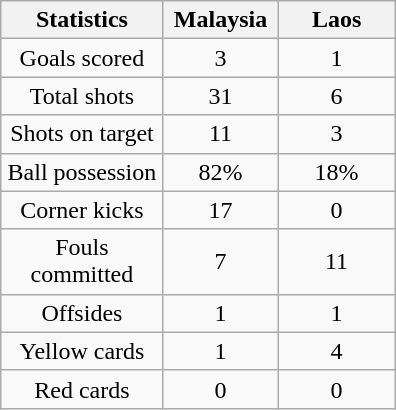<table class="wikitable" style="text-align:center;margin: auto">
<tr>
<th scope=col width=100>Statistics</th>
<th scope=col width=70>Malaysia</th>
<th scope=col width=70>Laos</th>
</tr>
<tr>
<td>Goals scored</td>
<td>3</td>
<td>1</td>
</tr>
<tr>
<td>Total shots</td>
<td>31</td>
<td>6</td>
</tr>
<tr>
<td>Shots on target</td>
<td>11</td>
<td>3</td>
</tr>
<tr>
<td>Ball possession</td>
<td>82%</td>
<td>18%</td>
</tr>
<tr>
<td>Corner kicks</td>
<td>17</td>
<td>0</td>
</tr>
<tr>
<td>Fouls committed</td>
<td>7</td>
<td>11</td>
</tr>
<tr>
<td>Offsides</td>
<td>1</td>
<td>1</td>
</tr>
<tr>
<td>Yellow cards</td>
<td>1</td>
<td>4</td>
</tr>
<tr>
<td>Red cards</td>
<td>0</td>
<td>0</td>
</tr>
</table>
